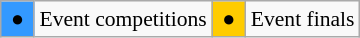<table class="wikitable" style="margin:0.5em auto; font-size:90%;position:relative;">
<tr>
<td style="background:#39f; text-align:center;"> ● </td>
<td>Event competitions</td>
<td style="background:#fc0; text-align:center;"> ● </td>
<td>Event finals</td>
</tr>
</table>
